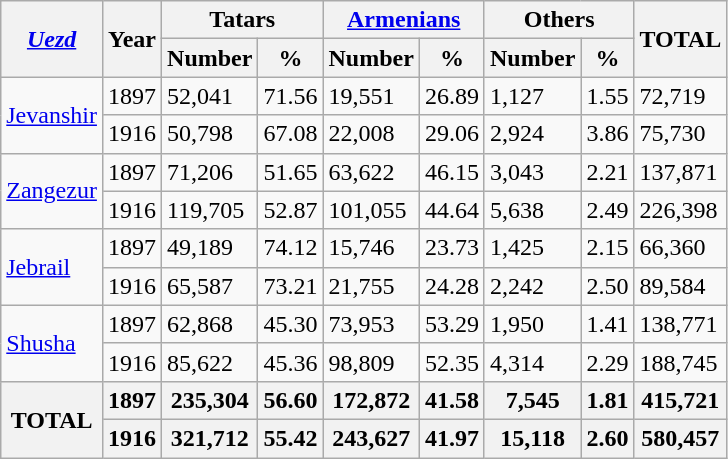<table class="wikitable sortable">
<tr>
<th rowspan="2"><em><a href='#'>Uezd</a></em></th>
<th rowspan="2">Year</th>
<th colspan="2">Tatars</th>
<th colspan="2"><a href='#'>Armenians</a></th>
<th colspan="2">Others</th>
<th rowspan="2">TOTAL</th>
</tr>
<tr>
<th>Number</th>
<th>%</th>
<th>Number</th>
<th>%</th>
<th>Number</th>
<th>%</th>
</tr>
<tr>
<td rowspan="2"><a href='#'>Jevanshir</a></td>
<td>1897</td>
<td>52,041</td>
<td>71.56</td>
<td>19,551</td>
<td>26.89</td>
<td>1,127</td>
<td>1.55</td>
<td>72,719</td>
</tr>
<tr>
<td>1916</td>
<td>50,798</td>
<td>67.08</td>
<td>22,008</td>
<td>29.06</td>
<td>2,924</td>
<td>3.86</td>
<td>75,730</td>
</tr>
<tr>
<td rowspan="2"><a href='#'>Zangezur</a></td>
<td>1897</td>
<td>71,206</td>
<td>51.65</td>
<td>63,622</td>
<td>46.15</td>
<td>3,043</td>
<td>2.21</td>
<td>137,871</td>
</tr>
<tr>
<td>1916</td>
<td>119,705</td>
<td>52.87</td>
<td>101,055</td>
<td>44.64</td>
<td>5,638</td>
<td>2.49</td>
<td>226,398</td>
</tr>
<tr>
<td rowspan="2"><a href='#'>Jebrail</a></td>
<td>1897</td>
<td>49,189</td>
<td>74.12</td>
<td>15,746</td>
<td>23.73</td>
<td>1,425</td>
<td>2.15</td>
<td>66,360</td>
</tr>
<tr>
<td>1916</td>
<td>65,587</td>
<td>73.21</td>
<td>21,755</td>
<td>24.28</td>
<td>2,242</td>
<td>2.50</td>
<td>89,584</td>
</tr>
<tr>
<td rowspan="2"><a href='#'>Shusha</a></td>
<td>1897</td>
<td>62,868</td>
<td>45.30</td>
<td>73,953</td>
<td>53.29</td>
<td>1,950</td>
<td>1.41</td>
<td>138,771</td>
</tr>
<tr>
<td>1916</td>
<td>85,622</td>
<td>45.36</td>
<td>98,809</td>
<td>52.35</td>
<td>4,314</td>
<td>2.29</td>
<td>188,745</td>
</tr>
<tr>
<th rowspan="2">TOTAL</th>
<th>1897</th>
<th>235,304</th>
<th>56.60</th>
<th>172,872</th>
<th>41.58</th>
<th>7,545</th>
<th>1.81</th>
<th>415,721</th>
</tr>
<tr>
<th>1916</th>
<th>321,712</th>
<th>55.42</th>
<th>243,627</th>
<th>41.97</th>
<th>15,118</th>
<th>2.60</th>
<th>580,457</th>
</tr>
</table>
